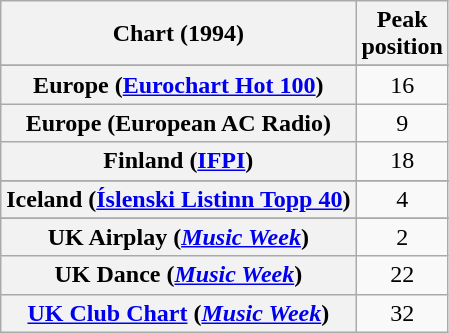<table class="wikitable sortable plainrowheaders" style="text-align:center">
<tr>
<th>Chart (1994)</th>
<th>Peak<br>position</th>
</tr>
<tr>
</tr>
<tr>
</tr>
<tr>
<th scope="row">Europe (<a href='#'>Eurochart Hot 100</a>)</th>
<td>16</td>
</tr>
<tr>
<th scope="row">Europe (European AC Radio)</th>
<td>9</td>
</tr>
<tr>
<th scope="row">Finland (<a href='#'>IFPI</a>)</th>
<td>18</td>
</tr>
<tr>
</tr>
<tr>
</tr>
<tr>
<th scope="row">Iceland (<a href='#'>Íslenski Listinn Topp 40</a>)</th>
<td>4</td>
</tr>
<tr>
</tr>
<tr>
</tr>
<tr>
</tr>
<tr>
</tr>
<tr>
</tr>
<tr>
</tr>
<tr>
</tr>
<tr>
<th scope="row">UK Airplay (<em><a href='#'>Music Week</a></em>)</th>
<td>2</td>
</tr>
<tr>
<th scope="row">UK Dance (<em><a href='#'>Music Week</a></em>)</th>
<td>22</td>
</tr>
<tr>
<th scope="row"><a href='#'>UK Club Chart</a> (<em><a href='#'>Music Week</a></em>)</th>
<td>32</td>
</tr>
</table>
